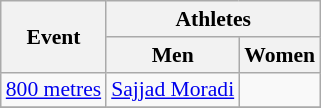<table class=wikitable style="font-size:90%">
<tr>
<th rowspan=2>Event</th>
<th colspan=2>Athletes</th>
</tr>
<tr>
<th>Men</th>
<th>Women</th>
</tr>
<tr>
<td><a href='#'>800 metres</a></td>
<td><a href='#'>Sajjad Moradi</a></td>
<td></td>
</tr>
<tr>
</tr>
</table>
